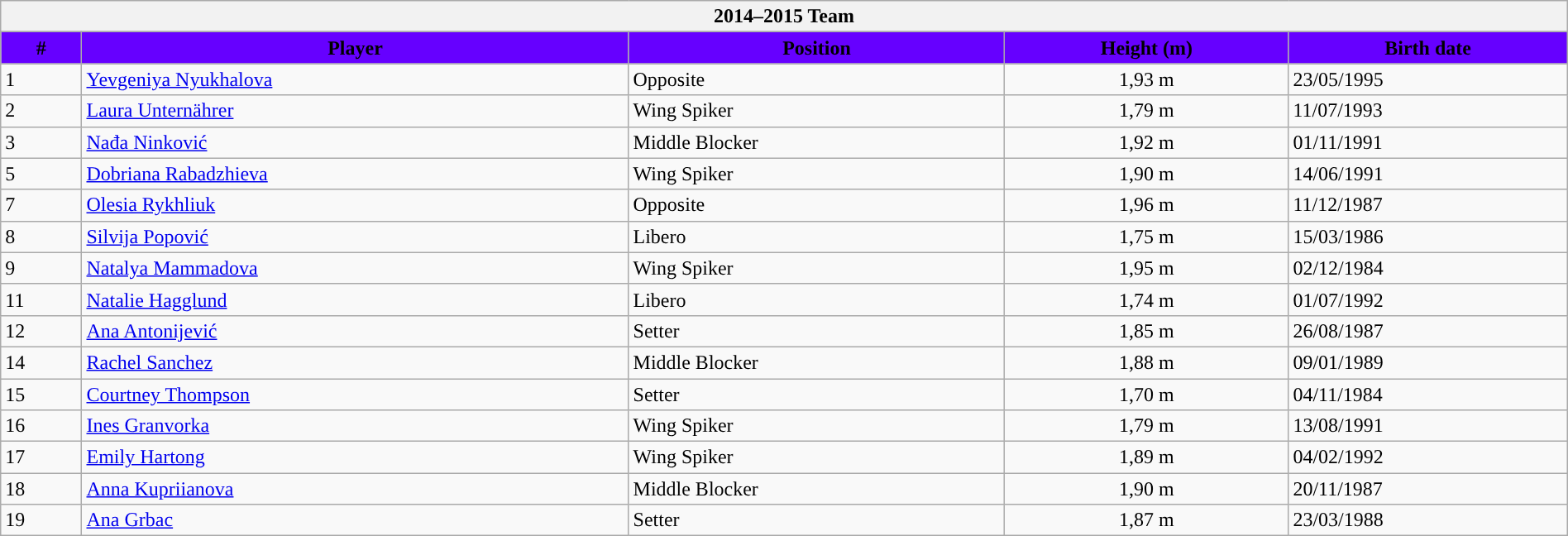<table class="wikitable collapsible collapsed" style="width:100%;">
<tr>
<th colspan=6><strong>2014–2015 Team</strong></th>
</tr>
<tr>
</tr>
<tr style="background: #6600FF">
<td align=center><strong><span>#</span></strong></td>
<td align=center><strong><span>Player</span></strong></td>
<td align=center><strong><span>Position</span></strong></td>
<td align=center><strong><span>Height (m)</span></strong></td>
<td align=center><strong><span>Birth date</span></strong></td>
</tr>
<tr align=left>
<td>1</td>
<td> <a href='#'>Yevgeniya Nyukhalova</a></td>
<td>Opposite</td>
<td align=center>1,93 m</td>
<td>23/05/1995</td>
</tr>
<tr align="left">
<td>2</td>
<td> <a href='#'>Laura Unternährer</a></td>
<td>Wing Spiker</td>
<td align=center>1,79 m</td>
<td>11/07/1993</td>
</tr>
<tr align="left">
<td>3</td>
<td> <a href='#'>Nađa Ninković</a></td>
<td>Middle Blocker</td>
<td align=center>1,92 m</td>
<td>01/11/1991</td>
</tr>
<tr align=left>
<td>5</td>
<td> <a href='#'>Dobriana Rabadzhieva</a></td>
<td>Wing Spiker</td>
<td align=center>1,90 m</td>
<td>14/06/1991</td>
</tr>
<tr align=left>
<td>7</td>
<td> <a href='#'>Olesia Rykhliuk</a></td>
<td>Opposite</td>
<td align=center>1,96 m</td>
<td>11/12/1987</td>
</tr>
<tr align="left">
<td>8</td>
<td> <a href='#'>Silvija Popović</a></td>
<td>Libero</td>
<td align=center>1,75 m</td>
<td>15/03/1986</td>
</tr>
<tr align=left>
<td>9</td>
<td> <a href='#'>Natalya Mammadova</a></td>
<td>Wing Spiker</td>
<td align=center>1,95 m</td>
<td>02/12/1984</td>
</tr>
<tr align=left>
<td>11</td>
<td> <a href='#'>Natalie Hagglund</a></td>
<td>Libero</td>
<td align=center>1,74 m</td>
<td>01/07/1992</td>
</tr>
<tr align="left">
<td>12</td>
<td> <a href='#'>Ana Antonijević</a></td>
<td>Setter</td>
<td align=center>1,85 m</td>
<td>26/08/1987</td>
</tr>
<tr align="left">
<td>14</td>
<td> <a href='#'>Rachel Sanchez</a></td>
<td>Middle Blocker</td>
<td align=center>1,88 m</td>
<td>09/01/1989</td>
</tr>
<tr align="left">
<td>15</td>
<td> <a href='#'>Courtney Thompson</a></td>
<td>Setter</td>
<td align=center>1,70 m</td>
<td>04/11/1984</td>
</tr>
<tr align=left>
<td>16</td>
<td> <a href='#'>Ines Granvorka</a></td>
<td>Wing Spiker</td>
<td align=center>1,79 m</td>
<td>13/08/1991</td>
</tr>
<tr align="left">
<td>17</td>
<td> <a href='#'>Emily Hartong</a></td>
<td>Wing Spiker</td>
<td align=center>1,89 m</td>
<td>04/02/1992</td>
</tr>
<tr align=left>
<td>18</td>
<td> <a href='#'>Anna Kupriianova</a></td>
<td>Middle Blocker</td>
<td align=center>1,90 m</td>
<td>20/11/1987</td>
</tr>
<tr align=left>
<td>19</td>
<td> <a href='#'>Ana Grbac</a></td>
<td>Setter</td>
<td align=center>1,87 m</td>
<td>23/03/1988</td>
</tr>
</table>
